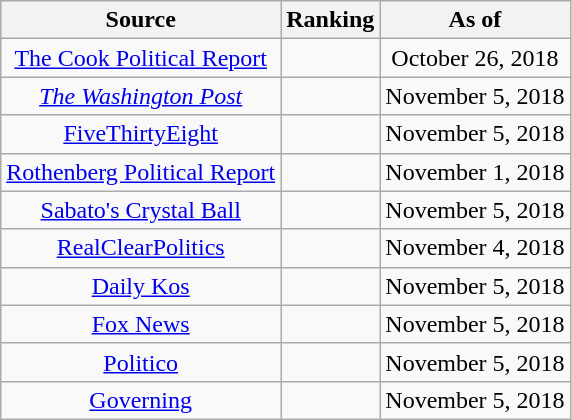<table class="wikitable" style="text-align:center">
<tr>
<th>Source</th>
<th>Ranking</th>
<th>As of</th>
</tr>
<tr>
<td><a href='#'>The Cook Political Report</a></td>
<td></td>
<td>October 26, 2018</td>
</tr>
<tr>
<td><em><a href='#'>The Washington Post</a></em></td>
<td></td>
<td>November 5, 2018</td>
</tr>
<tr>
<td><a href='#'>FiveThirtyEight</a></td>
<td></td>
<td>November 5, 2018</td>
</tr>
<tr>
<td><a href='#'>Rothenberg Political Report</a></td>
<td></td>
<td>November 1, 2018</td>
</tr>
<tr>
<td><a href='#'>Sabato's Crystal Ball</a></td>
<td></td>
<td>November 5, 2018</td>
</tr>
<tr>
<td><a href='#'>RealClearPolitics</a></td>
<td></td>
<td>November 4, 2018</td>
</tr>
<tr>
<td><a href='#'>Daily Kos</a></td>
<td></td>
<td>November 5, 2018</td>
</tr>
<tr>
<td><a href='#'>Fox News</a></td>
<td></td>
<td>November 5, 2018</td>
</tr>
<tr>
<td><a href='#'>Politico</a></td>
<td></td>
<td>November 5, 2018</td>
</tr>
<tr>
<td><a href='#'>Governing</a></td>
<td></td>
<td>November 5, 2018</td>
</tr>
</table>
